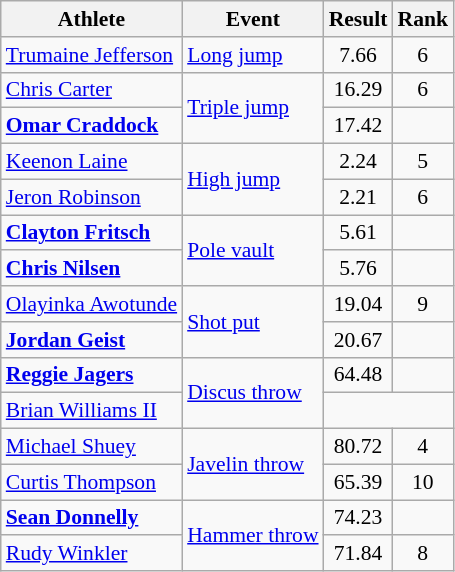<table class=wikitable style=font-size:90%;text-align:center>
<tr>
<th>Athlete</th>
<th>Event</th>
<th>Result</th>
<th>Rank</th>
</tr>
<tr>
<td align=left><a href='#'>Trumaine Jefferson</a></td>
<td align=left><a href='#'>Long jump</a></td>
<td>7.66</td>
<td>6</td>
</tr>
<tr>
<td align=left><a href='#'>Chris Carter</a></td>
<td align=left rowspan=2><a href='#'>Triple jump</a></td>
<td>16.29</td>
<td>6</td>
</tr>
<tr>
<td align=left><strong><a href='#'>Omar Craddock</a></strong></td>
<td>17.42</td>
<td></td>
</tr>
<tr>
<td align=left><a href='#'>Keenon Laine</a></td>
<td align=left rowspan=2><a href='#'>High jump</a></td>
<td>2.24</td>
<td>5</td>
</tr>
<tr>
<td align=left><a href='#'>Jeron Robinson</a></td>
<td>2.21</td>
<td>6</td>
</tr>
<tr>
<td align=left><strong><a href='#'>Clayton Fritsch</a></strong></td>
<td align=left rowspan=2><a href='#'>Pole vault</a></td>
<td>5.61</td>
<td></td>
</tr>
<tr>
<td align=left><strong><a href='#'>Chris Nilsen</a></strong></td>
<td>5.76</td>
<td></td>
</tr>
<tr>
<td align=left><a href='#'>Olayinka Awotunde</a></td>
<td align=left rowspan=2><a href='#'>Shot put</a></td>
<td>19.04</td>
<td>9</td>
</tr>
<tr>
<td align=left><strong><a href='#'>Jordan Geist</a></strong></td>
<td>20.67</td>
<td></td>
</tr>
<tr>
<td align=left><strong><a href='#'>Reggie Jagers</a></strong></td>
<td align=left rowspan=2><a href='#'>Discus throw</a></td>
<td>64.48</td>
<td></td>
</tr>
<tr>
<td align=left><a href='#'>Brian Williams II</a></td>
<td colspan=2></td>
</tr>
<tr>
<td align=left><a href='#'>Michael Shuey</a></td>
<td align=left rowspan=2><a href='#'>Javelin throw</a></td>
<td>80.72</td>
<td>4</td>
</tr>
<tr>
<td align=left><a href='#'>Curtis Thompson</a></td>
<td>65.39</td>
<td>10</td>
</tr>
<tr>
<td align=left><strong><a href='#'>Sean Donnelly</a></strong></td>
<td align=left rowspan=2><a href='#'>Hammer throw</a></td>
<td>74.23</td>
<td></td>
</tr>
<tr>
<td align=left><a href='#'>Rudy Winkler</a></td>
<td>71.84</td>
<td>8</td>
</tr>
</table>
